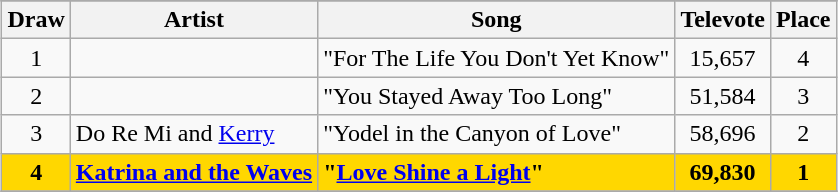<table class="sortable wikitable" style="margin: 1em auto 1em auto;">
<tr>
</tr>
<tr>
<th scope="col">Draw</th>
<th scope="col">Artist</th>
<th scope="col">Song</th>
<th scope="col">Televote</th>
<th scope="col">Place</th>
</tr>
<tr>
<td align="center">1</td>
<td></td>
<td>"For The Life You Don't Yet Know"</td>
<td align="center">15,657</td>
<td align="center">4</td>
</tr>
<tr>
<td align="center">2</td>
<td></td>
<td>"You Stayed Away Too Long"</td>
<td align="center">51,584</td>
<td align="center">3</td>
</tr>
<tr>
<td align="center">3</td>
<td>Do Re Mi and <a href='#'>Kerry</a></td>
<td>"Yodel in the Canyon of Love"</td>
<td align="center">58,696</td>
<td align="center">2</td>
</tr>
<tr style="font-weight:bold; background:gold;">
<td align="center">4</td>
<td><a href='#'>Katrina and the Waves</a></td>
<td>"<a href='#'>Love Shine a Light</a>"</td>
<td align="center">69,830</td>
<td align="center">1</td>
</tr>
<tr>
</tr>
</table>
